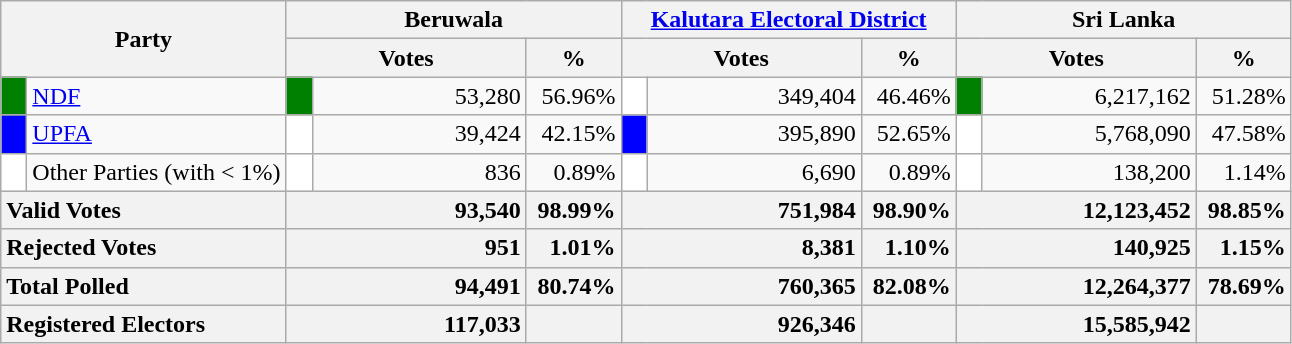<table class="wikitable">
<tr>
<th colspan="2" width="144px"rowspan="2">Party</th>
<th colspan="3" width="216px">Beruwala</th>
<th colspan="3" width="216px"><a href='#'>Kalutara Electoral District</a></th>
<th colspan="3" width="216px">Sri Lanka</th>
</tr>
<tr>
<th colspan="2" width="144px">Votes</th>
<th>%</th>
<th colspan="2" width="144px">Votes</th>
<th>%</th>
<th colspan="2" width="144px">Votes</th>
<th>%</th>
</tr>
<tr>
<td style="background-color:green;" width="10px"></td>
<td style="text-align:left;"><a href='#'>NDF</a></td>
<td style="background-color:green;" width="10px"></td>
<td style="text-align:right;">53,280</td>
<td style="text-align:right;">56.96%</td>
<td style="background-color:white;" width="10px"></td>
<td style="text-align:right;">349,404</td>
<td style="text-align:right;">46.46%</td>
<td style="background-color:green;" width="10px"></td>
<td style="text-align:right;">6,217,162</td>
<td style="text-align:right;">51.28%</td>
</tr>
<tr>
<td style="background-color:blue;" width="10px"></td>
<td style="text-align:left;"><a href='#'>UPFA</a></td>
<td style="background-color:white;" width="10px"></td>
<td style="text-align:right;">39,424</td>
<td style="text-align:right;">42.15%</td>
<td style="background-color:blue;" width="10px"></td>
<td style="text-align:right;">395,890</td>
<td style="text-align:right;">52.65%</td>
<td style="background-color:white;" width="10px"></td>
<td style="text-align:right;">5,768,090</td>
<td style="text-align:right;">47.58%</td>
</tr>
<tr>
<td style="background-color:white;" width="10px"></td>
<td style="text-align:left;">Other Parties (with < 1%)</td>
<td style="background-color:white;" width="10px"></td>
<td style="text-align:right;">836</td>
<td style="text-align:right;">0.89%</td>
<td style="background-color:white;" width="10px"></td>
<td style="text-align:right;">6,690</td>
<td style="text-align:right;">0.89%</td>
<td style="background-color:white;" width="10px"></td>
<td style="text-align:right;">138,200</td>
<td style="text-align:right;">1.14%</td>
</tr>
<tr>
<th colspan="2" width="144px"style="text-align:left;">Valid Votes</th>
<th style="text-align:right;"colspan="2" width="144px">93,540</th>
<th style="text-align:right;">98.99%</th>
<th style="text-align:right;"colspan="2" width="144px">751,984</th>
<th style="text-align:right;">98.90%</th>
<th style="text-align:right;"colspan="2" width="144px">12,123,452</th>
<th style="text-align:right;">98.85%</th>
</tr>
<tr>
<th colspan="2" width="144px"style="text-align:left;">Rejected Votes</th>
<th style="text-align:right;"colspan="2" width="144px">951</th>
<th style="text-align:right;">1.01%</th>
<th style="text-align:right;"colspan="2" width="144px">8,381</th>
<th style="text-align:right;">1.10%</th>
<th style="text-align:right;"colspan="2" width="144px">140,925</th>
<th style="text-align:right;">1.15%</th>
</tr>
<tr>
<th colspan="2" width="144px"style="text-align:left;">Total Polled</th>
<th style="text-align:right;"colspan="2" width="144px">94,491</th>
<th style="text-align:right;">80.74%</th>
<th style="text-align:right;"colspan="2" width="144px">760,365</th>
<th style="text-align:right;">82.08%</th>
<th style="text-align:right;"colspan="2" width="144px">12,264,377</th>
<th style="text-align:right;">78.69%</th>
</tr>
<tr>
<th colspan="2" width="144px"style="text-align:left;">Registered Electors</th>
<th style="text-align:right;"colspan="2" width="144px">117,033</th>
<th></th>
<th style="text-align:right;"colspan="2" width="144px">926,346</th>
<th></th>
<th style="text-align:right;"colspan="2" width="144px">15,585,942</th>
<th></th>
</tr>
</table>
